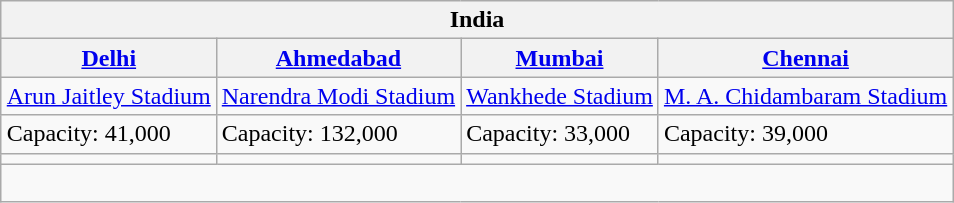<table class="wikitable" style="text-align:left;margin:auto">
<tr>
<th colspan="4">India</th>
</tr>
<tr>
<th><a href='#'>Delhi</a></th>
<th><a href='#'>Ahmedabad</a></th>
<th><a href='#'>Mumbai</a></th>
<th><a href='#'>Chennai</a></th>
</tr>
<tr>
<td><a href='#'>Arun Jaitley Stadium</a></td>
<td><a href='#'>Narendra Modi Stadium</a></td>
<td><a href='#'>Wankhede Stadium</a></td>
<td><a href='#'>M. A. Chidambaram Stadium</a></td>
</tr>
<tr>
<td>Capacity: 41,000</td>
<td>Capacity: 132,000</td>
<td>Capacity: 33,000</td>
<td>Capacity: 39,000</td>
</tr>
<tr>
<td></td>
<td></td>
<td></td>
<td></td>
</tr>
<tr>
<td colspan="4"><br></td>
</tr>
</table>
